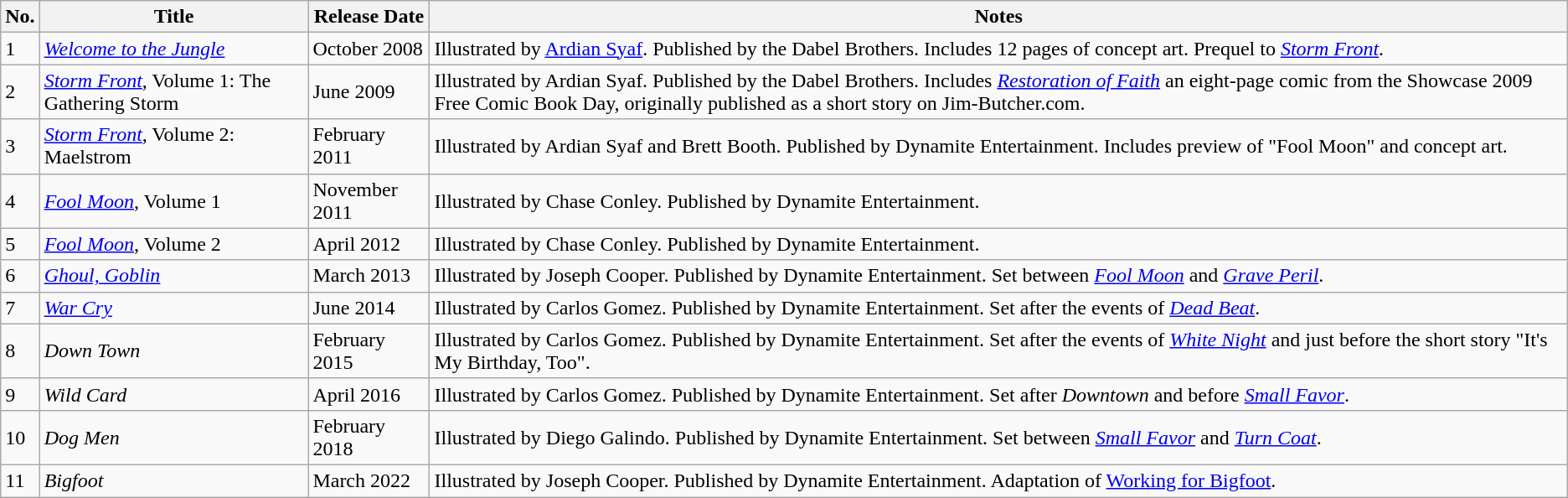<table class="wikitable">
<tr>
<th align=center>No.</th>
<th align=center>Title</th>
<th align=center>Release Date</th>
<th align=center>Notes</th>
</tr>
<tr>
<td>1</td>
<td><a href='#'><em>Welcome to the Jungle</em></a></td>
<td>October 2008</td>
<td>Illustrated by <a href='#'>Ardian Syaf</a>. Published by the Dabel Brothers. Includes 12 pages of concept art. Prequel to <a href='#'><em>Storm Front</em></a>.</td>
</tr>
<tr>
<td>2</td>
<td><a href='#'><em>Storm Front</em></a>, Volume 1: The Gathering Storm</td>
<td>June 2009</td>
<td>Illustrated by Ardian Syaf.  Published by the Dabel Brothers. Includes <a href='#'><em>Restoration of Faith</em></a> an eight-page comic from the Showcase 2009 Free Comic Book Day, originally published as a short story on Jim-Butcher.com.</td>
</tr>
<tr>
<td>3</td>
<td><a href='#'><em>Storm Front</em></a>, Volume 2: Maelstrom</td>
<td>February 2011</td>
<td>Illustrated by Ardian Syaf and Brett Booth. Published by Dynamite Entertainment. Includes preview of "Fool Moon" and concept art.</td>
</tr>
<tr>
<td>4</td>
<td><a href='#'><em>Fool Moon</em></a>, Volume 1</td>
<td>November 2011</td>
<td>Illustrated by Chase Conley. Published by Dynamite Entertainment.</td>
</tr>
<tr>
<td>5</td>
<td><a href='#'><em>Fool Moon</em></a>, Volume 2</td>
<td>April 2012</td>
<td>Illustrated by Chase Conley.  Published by Dynamite Entertainment.</td>
</tr>
<tr>
<td>6</td>
<td><em><a href='#'>Ghoul, Goblin</a></em></td>
<td>March 2013</td>
<td>Illustrated by Joseph Cooper.  Published by Dynamite Entertainment. Set between <a href='#'><em>Fool Moon</em></a> and <a href='#'><em>Grave Peril</em></a>.</td>
</tr>
<tr>
<td>7</td>
<td><em><a href='#'>War Cry</a></em></td>
<td>June 2014</td>
<td>Illustrated by Carlos Gomez.  Published by Dynamite Entertainment. Set after the events of <em><a href='#'>Dead Beat</a></em>.</td>
</tr>
<tr>
<td>8</td>
<td><em>Down Town</em></td>
<td>February 2015</td>
<td>Illustrated by Carlos Gomez.  Published by Dynamite Entertainment. Set after the events of <em><a href='#'>White Night</a></em> and just before the short story "It's My Birthday, Too".</td>
</tr>
<tr>
<td>9</td>
<td><em>Wild Card</em></td>
<td>April 2016</td>
<td>Illustrated by Carlos Gomez.  Published by Dynamite Entertainment. Set after <em>Downtown</em> and before <em><a href='#'>Small Favor</a></em>.</td>
</tr>
<tr>
<td>10</td>
<td><em>Dog Men</em></td>
<td>February 2018</td>
<td>Illustrated by Diego Galindo.  Published by Dynamite Entertainment. Set between <a href='#'><em>Small Favor</em></a> and <a href='#'><em>Turn Coat</em></a>.</td>
</tr>
<tr>
<td>11</td>
<td><em>Bigfoot</em></td>
<td>March 2022</td>
<td>Illustrated by Joseph Cooper.  Published by Dynamite Entertainment. Adaptation of <a href='#'>Working for Bigfoot</a>.</td>
</tr>
</table>
